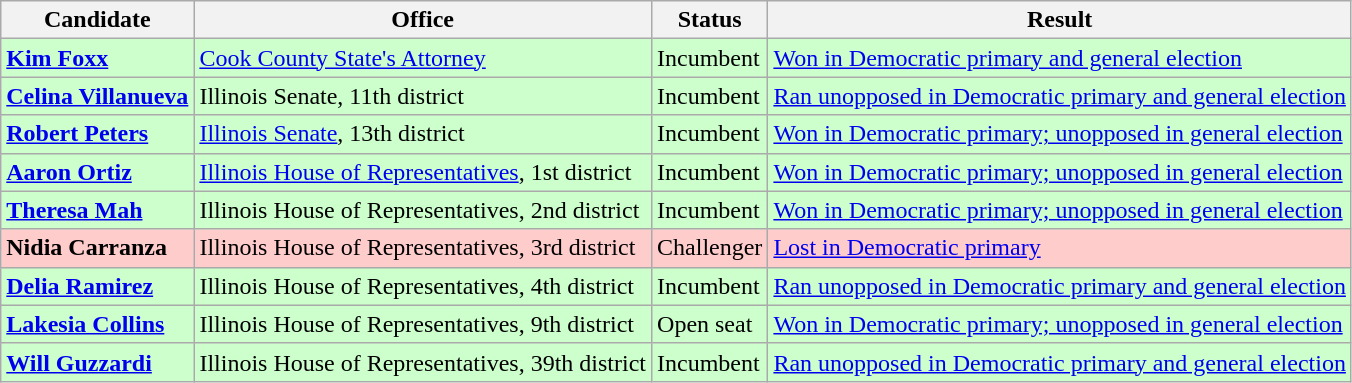<table class="wikitable sortable mw-collapsible">
<tr>
<th>Candidate</th>
<th>Office</th>
<th>Status</th>
<th>Result</th>
</tr>
<tr bgcolor=ccffcc>
<td><strong><a href='#'>Kim Foxx</a></strong></td>
<td><a href='#'>Cook County State's Attorney</a></td>
<td>Incumbent</td>
<td><a href='#'>Won in Democratic primary and general election</a></td>
</tr>
<tr bgcolor=ccffcc>
<td><strong><a href='#'>Celina Villanueva</a></strong></td>
<td>Illinois Senate, 11th district</td>
<td>Incumbent</td>
<td><a href='#'>Ran unopposed in Democratic primary and general election</a></td>
</tr>
<tr bgcolor=ccffcc>
<td><a href='#'><strong>Robert Peters</strong></a></td>
<td><a href='#'>Illinois Senate</a>, 13th district</td>
<td>Incumbent</td>
<td><a href='#'>Won in Democratic primary; unopposed in general election</a></td>
</tr>
<tr bgcolor=ccffcc>
<td><strong><a href='#'>Aaron Ortiz</a></strong></td>
<td><a href='#'>Illinois House of Representatives</a>, 1st district</td>
<td>Incumbent</td>
<td><a href='#'>Won in Democratic primary; unopposed in general election</a></td>
</tr>
<tr bgcolor=ccffcc>
<td><strong><a href='#'>Theresa Mah</a></strong></td>
<td>Illinois House of Representatives, 2nd district</td>
<td>Incumbent</td>
<td><a href='#'>Won in Democratic primary; unopposed in general election</a></td>
</tr>
<tr bgcolor=ffcccc>
<td><strong>Nidia Carranza</strong></td>
<td>Illinois House of Representatives, 3rd district</td>
<td>Challenger</td>
<td><a href='#'>Lost in Democratic primary</a></td>
</tr>
<tr bgcolor=ccffcc>
<td><strong><a href='#'>Delia Ramirez</a></strong></td>
<td>Illinois House of Representatives, 4th district</td>
<td>Incumbent</td>
<td><a href='#'>Ran unopposed in Democratic primary and general election</a></td>
</tr>
<tr bgcolor=ccffcc>
<td><strong><a href='#'>Lakesia Collins</a></strong></td>
<td>Illinois House of Representatives, 9th district</td>
<td>Open seat</td>
<td><a href='#'>Won in Democratic primary; unopposed in general election</a></td>
</tr>
<tr bgcolor=ccffcc>
<td><strong><a href='#'>Will Guzzardi</a></strong></td>
<td>Illinois House of Representatives, 39th district</td>
<td>Incumbent</td>
<td><a href='#'>Ran unopposed in Democratic primary and general election</a></td>
</tr>
</table>
